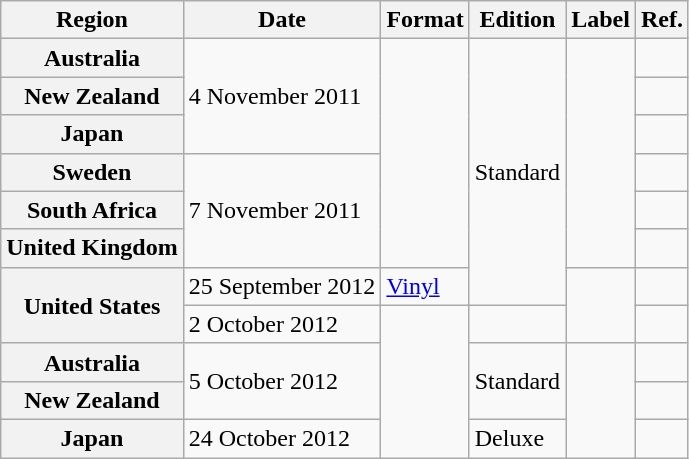<table class="wikitable sortable plainrowheaders">
<tr>
<th scope="col">Region</th>
<th scope="col">Date</th>
<th scope="col">Format</th>
<th scope="col">Edition</th>
<th scope="col">Label</th>
<th scope="col">Ref.</th>
</tr>
<tr>
<th scope="row">Australia</th>
<td rowspan="3">4 November 2011</td>
<td rowspan="6"></td>
<td rowspan="7">Standard</td>
<td rowspan="6"></td>
<td></td>
</tr>
<tr>
<th scope="row">New Zealand</th>
<td></td>
</tr>
<tr>
<th scope="row">Japan</th>
<td></td>
</tr>
<tr>
<th scope="row">Sweden</th>
<td rowspan="3">7 November 2011</td>
<td></td>
</tr>
<tr>
<th scope="row">South Africa</th>
<td></td>
</tr>
<tr>
<th scope="row">United Kingdom</th>
<td></td>
</tr>
<tr>
<th scope="row" rowspan="2">United States</th>
<td>25 September 2012</td>
<td><a href='#'>Vinyl</a></td>
<td rowspan="2"></td>
<td></td>
</tr>
<tr>
<td>2 October 2012</td>
<td rowspan="4"></td>
<td></td>
<td></td>
</tr>
<tr>
<th scope="row">Australia</th>
<td rowspan="2">5 October 2012</td>
<td rowspan="2">Standard</td>
<td rowspan="3"></td>
<td></td>
</tr>
<tr>
<th scope="row">New Zealand</th>
<td></td>
</tr>
<tr>
<th scope="row">Japan</th>
<td>24 October 2012</td>
<td>Deluxe</td>
<td></td>
</tr>
</table>
